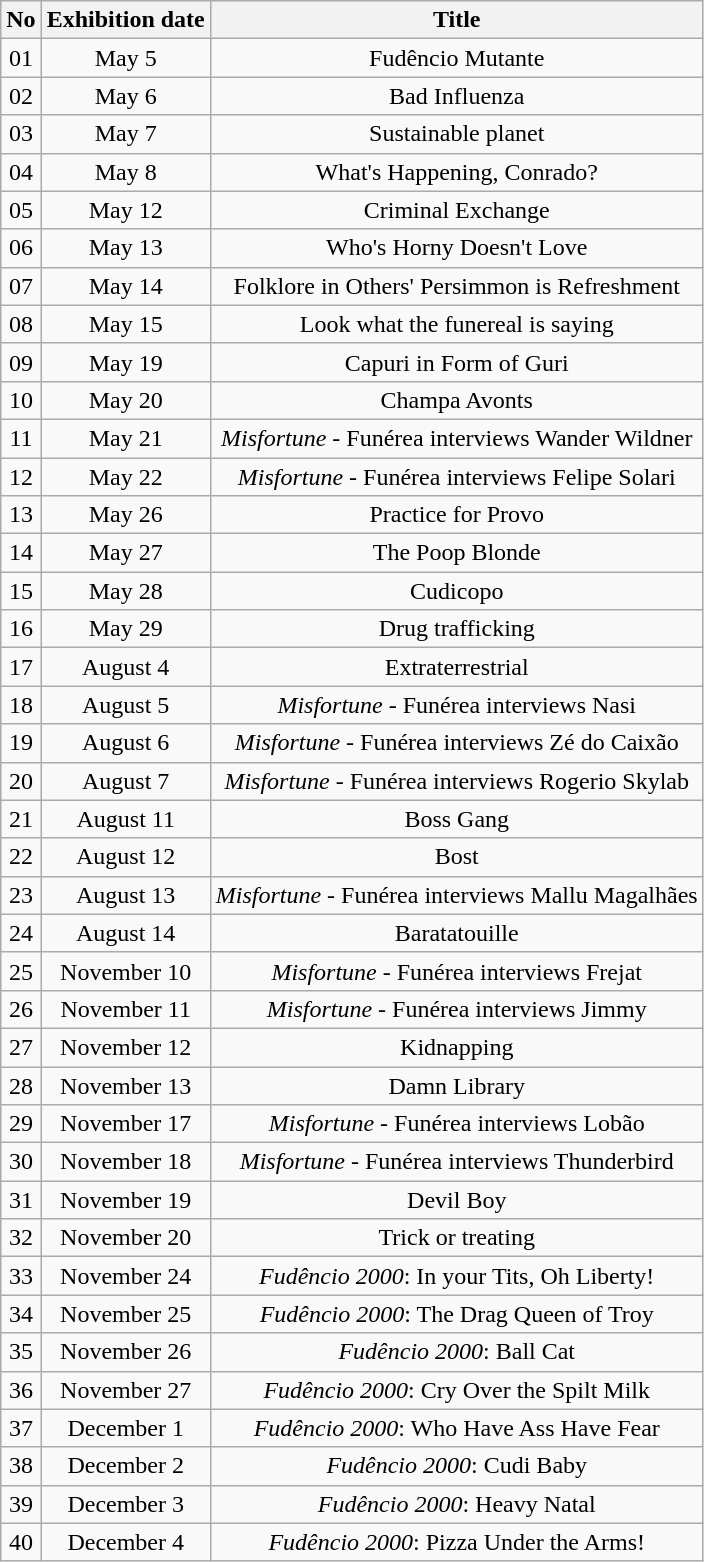<table class="wikitable">
<tr>
<th>No</th>
<th>Exhibition date</th>
<th>Title</th>
</tr>
<tr align="center">
<td>01</td>
<td>May 5</td>
<td>Fudêncio Mutante</td>
</tr>
<tr align="center">
<td>02</td>
<td>May 6</td>
<td>Bad Influenza</td>
</tr>
<tr align="center">
<td>03</td>
<td>May 7</td>
<td>Sustainable planet</td>
</tr>
<tr align="center">
<td>04</td>
<td>May 8</td>
<td>What's Happening, Conrado?</td>
</tr>
<tr align="center">
<td>05</td>
<td>May 12</td>
<td>Criminal Exchange</td>
</tr>
<tr align="center">
<td>06</td>
<td>May 13</td>
<td>Who's Horny Doesn't Love</td>
</tr>
<tr align="center">
<td>07</td>
<td>May 14</td>
<td>Folklore in Others' Persimmon is Refreshment</td>
</tr>
<tr align="center">
<td>08</td>
<td>May 15</td>
<td>Look what the funereal is saying</td>
</tr>
<tr align="center">
<td>09</td>
<td>May 19</td>
<td>Capuri in Form of Guri</td>
</tr>
<tr align="center">
<td>10</td>
<td>May 20</td>
<td>Champa Avonts</td>
</tr>
<tr align="center">
<td>11</td>
<td>May 21</td>
<td><em>Misfortune</em> - Funérea interviews Wander Wildner</td>
</tr>
<tr align="center">
<td>12</td>
<td>May 22</td>
<td><em>Misfortune</em> - Funérea interviews Felipe Solari</td>
</tr>
<tr align="center">
<td>13</td>
<td>May 26</td>
<td>Practice for Provo</td>
</tr>
<tr align="center">
<td>14</td>
<td>May 27</td>
<td>The Poop Blonde</td>
</tr>
<tr align="center">
<td>15</td>
<td>May 28</td>
<td>Cudicopo</td>
</tr>
<tr align="center">
<td>16</td>
<td>May 29</td>
<td>Drug trafficking</td>
</tr>
<tr align="center">
<td>17</td>
<td>August 4</td>
<td>Extraterrestrial</td>
</tr>
<tr align="center">
<td>18</td>
<td>August 5</td>
<td><em>Misfortune</em> - Funérea interviews Nasi</td>
</tr>
<tr align="center">
<td>19</td>
<td>August 6</td>
<td><em>Misfortune</em> - Funérea interviews Zé do Caixão</td>
</tr>
<tr align="center">
<td>20</td>
<td>August 7</td>
<td><em>Misfortune</em> - Funérea interviews Rogerio Skylab</td>
</tr>
<tr align="center">
<td>21</td>
<td>August 11</td>
<td>Boss Gang</td>
</tr>
<tr align="center">
<td>22</td>
<td>August 12</td>
<td>Bost</td>
</tr>
<tr align="center">
<td>23</td>
<td>August 13</td>
<td><em>Misfortune</em> - Funérea interviews Mallu Magalhães</td>
</tr>
<tr align="center">
<td>24</td>
<td>August 14</td>
<td>Baratatouille</td>
</tr>
<tr align="center">
<td>25</td>
<td>November 10</td>
<td><em>Misfortune</em> - Funérea interviews Frejat</td>
</tr>
<tr align="center">
<td>26</td>
<td>November 11</td>
<td><em>Misfortune</em> - Funérea interviews Jimmy</td>
</tr>
<tr align="center">
<td>27</td>
<td>November 12</td>
<td>Kidnapping</td>
</tr>
<tr align="center">
<td>28</td>
<td>November 13</td>
<td>Damn Library</td>
</tr>
<tr align="center">
<td>29</td>
<td>November 17</td>
<td><em>Misfortune</em> - Funérea interviews Lobão</td>
</tr>
<tr align="center">
<td>30</td>
<td>November 18</td>
<td><em>Misfortune</em> - Funérea interviews Thunderbird</td>
</tr>
<tr align="center">
<td>31</td>
<td>November 19</td>
<td>Devil Boy</td>
</tr>
<tr align="center">
<td>32</td>
<td>November 20</td>
<td>Trick or treating</td>
</tr>
<tr align="center">
<td>33</td>
<td>November 24</td>
<td><em>Fudêncio 2000</em>: In your Tits, Oh Liberty!</td>
</tr>
<tr align="center">
<td>34</td>
<td>November 25</td>
<td><em>Fudêncio 2000</em>: The Drag Queen of Troy</td>
</tr>
<tr align="center">
<td>35</td>
<td>November 26</td>
<td><em>Fudêncio 2000</em>: Ball Cat</td>
</tr>
<tr align="center">
<td>36</td>
<td>November 27</td>
<td><em>Fudêncio 2000</em>: Cry Over the Spilt Milk</td>
</tr>
<tr align="center">
<td>37</td>
<td>December 1</td>
<td><em>Fudêncio 2000</em>: Who Have Ass Have Fear</td>
</tr>
<tr align="center">
<td>38</td>
<td>December 2</td>
<td><em>Fudêncio 2000</em>: Cudi Baby</td>
</tr>
<tr align="center">
<td>39</td>
<td>December 3</td>
<td><em>Fudêncio 2000</em>: Heavy Natal</td>
</tr>
<tr align="center">
<td>40</td>
<td>December 4</td>
<td><em>Fudêncio 2000</em>: Pizza Under the Arms!</td>
</tr>
</table>
